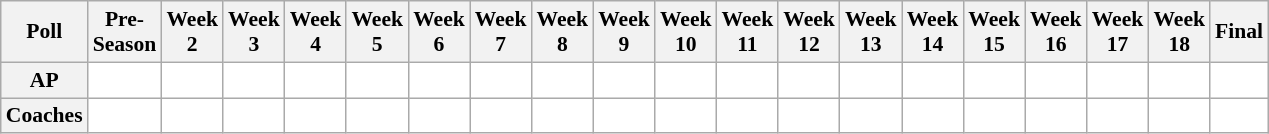<table class="wikitable" style="white-space:nowrap;font-size:90%">
<tr>
<th>Poll</th>
<th>Pre-<br>Season</th>
<th>Week<br>2</th>
<th>Week<br>3</th>
<th>Week<br>4</th>
<th>Week<br>5</th>
<th>Week<br>6</th>
<th>Week<br>7</th>
<th>Week<br>8</th>
<th>Week<br>9</th>
<th>Week<br>10</th>
<th>Week<br>11</th>
<th>Week<br>12</th>
<th>Week<br>13</th>
<th>Week<br>14</th>
<th>Week<br>15</th>
<th>Week<br>16</th>
<th>Week<br>17</th>
<th>Week<br>18</th>
<th>Final</th>
</tr>
<tr style="text-align:center;">
<th>AP</th>
<td style="background:#FFF;"></td>
<td style="background:#FFF;"></td>
<td style="background:#FFF;"></td>
<td style="background:#FFF;"></td>
<td style="background:#FFF;"></td>
<td style="background:#FFF;"></td>
<td style="background:#FFF;"></td>
<td style="background:#FFF;"></td>
<td style="background:#FFF;"></td>
<td style="background:#FFF;"></td>
<td style="background:#FFF;"></td>
<td style="background:#FFF;"></td>
<td style="background:#FFF;"></td>
<td style="background:#FFF;"></td>
<td style="background:#FFF;"></td>
<td style="background:#FFF;"></td>
<td style="background:#FFF;"></td>
<td style="background:#FFF;"></td>
<td style="background:#FFF;"></td>
</tr>
<tr style="text-align:center;">
<th>Coaches</th>
<td style="background:#FFF;"></td>
<td style="background:#FFF;"></td>
<td style="background:#FFF;"></td>
<td style="background:#FFF;"></td>
<td style="background:#FFF;"></td>
<td style="background:#FFF;"></td>
<td style="background:#FFF;"></td>
<td style="background:#FFF;"></td>
<td style="background:#FFF;"></td>
<td style="background:#FFF;"></td>
<td style="background:#FFF;"></td>
<td style="background:#FFF;"></td>
<td style="background:#FFF;"></td>
<td style="background:#FFF;"></td>
<td style="background:#FFF;"></td>
<td style="background:#FFF;"></td>
<td style="background:#FFF;"></td>
<td style="background:#FFF;"></td>
<td style="background:#FFF;"></td>
</tr>
</table>
